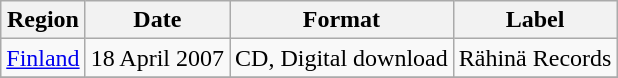<table class=wikitable>
<tr>
<th>Region</th>
<th>Date</th>
<th>Format</th>
<th>Label</th>
</tr>
<tr>
<td><a href='#'>Finland</a></td>
<td>18 April 2007</td>
<td>CD, Digital download</td>
<td>Rähinä Records</td>
</tr>
<tr>
</tr>
</table>
